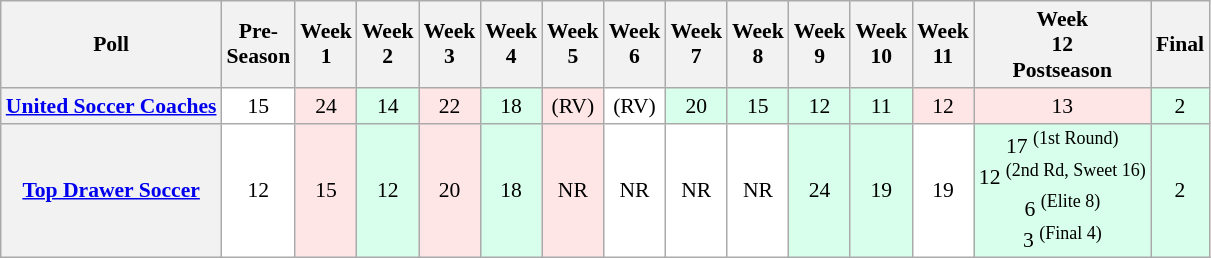<table class="wikitable" style="white-space:nowrap;font-size:90%">
<tr>
<th>Poll</th>
<th>Pre-<br>Season</th>
<th>Week<br>1</th>
<th>Week<br>2</th>
<th>Week<br>3</th>
<th>Week<br>4</th>
<th>Week<br>5</th>
<th>Week<br>6</th>
<th>Week<br>7</th>
<th>Week<br>8</th>
<th>Week<br>9</th>
<th>Week<br>10</th>
<th>Week<br>11</th>
<th>Week<br>12<br>Postseason</th>
<th>Final</th>
</tr>
<tr style="text-align:center;">
<th><a href='#'>United Soccer Coaches</a></th>
<td style="background:#FFF;">15</td>
<td style="background:#FFE6E6;">24</td>
<td style="background:#D8FFEB;">14</td>
<td style="background:#FFE6E6;">22</td>
<td style="background:#D8FFEB;">18</td>
<td style="background:#FFE6E6;">(RV)</td>
<td style="background:#FFF;">(RV)</td>
<td style="background:#D8FFEB;">20</td>
<td style="background:#D8FFEB;">15</td>
<td style="background:#D8FFEB;">12</td>
<td style="background:#D8FFEB;">11</td>
<td style="background:#FFE6E6;">12</td>
<td style="background:#FFE6E6;">13</td>
<td style="background:#D8FFEB;">2</td>
</tr>
<tr style="text-align:center;">
<th><a href='#'>Top Drawer Soccer</a></th>
<td style="background:#FFF;">12</td>
<td style="background:#FFE6E6;">15</td>
<td style="background:#D8FFEB;">12</td>
<td style="background:#FFE6E6;">20</td>
<td style="background:#D8FFEB;">18</td>
<td style="background:#FFE6E6;">NR</td>
<td style="background:#FFF;">NR</td>
<td style="background:#FFF;">NR</td>
<td style="background:#FFF;">NR</td>
<td style="background:#D8FFEB;">24</td>
<td style="background:#D8FFEB;">19</td>
<td style="background:#FFF;">19</td>
<td style="background:#D8FFEB;">17 <sup>(1st Round)</sup> <br> 12 <sup>(2nd Rd, Sweet 16)</sup> <br> 6 <sup>(Elite 8)</sup> <br> 3 <sup>(Final 4)</sup></td>
<td style="background:#D8FFEB;">2</td>
</tr>
</table>
